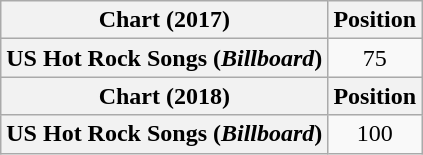<table class="wikitable plainrowheaders" style="text-align:center">
<tr>
<th>Chart (2017)</th>
<th>Position</th>
</tr>
<tr>
<th scope="row">US Hot Rock Songs (<em>Billboard</em>)</th>
<td>75</td>
</tr>
<tr>
<th>Chart (2018)</th>
<th>Position</th>
</tr>
<tr>
<th scope="row">US Hot Rock Songs (<em>Billboard</em>)</th>
<td>100</td>
</tr>
</table>
